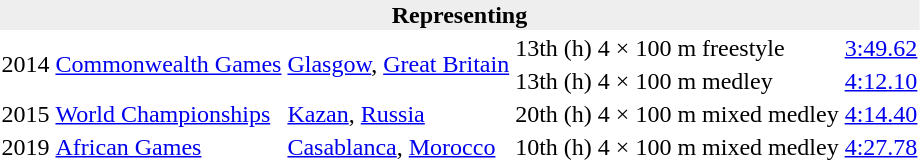<table>
<tr>
<th bgcolor="#eeeeee" colspan="6">Representing </th>
</tr>
<tr>
<td rowspan=2>2014</td>
<td rowspan=2><a href='#'>Commonwealth Games</a></td>
<td rowspan=2 align=left> <a href='#'>Glasgow</a>, <a href='#'>Great Britain</a></td>
<td>13th (h)</td>
<td>4 × 100 m freestyle</td>
<td><a href='#'>3:49.62</a></td>
</tr>
<tr>
<td>13th (h)</td>
<td>4 × 100 m medley</td>
<td><a href='#'>4:12.10</a></td>
</tr>
<tr>
<td>2015</td>
<td><a href='#'>World Championships</a></td>
<td align=left> <a href='#'>Kazan</a>, <a href='#'>Russia</a></td>
<td>20th (h)</td>
<td>4 × 100 m mixed medley</td>
<td><a href='#'>4:14.40</a></td>
</tr>
<tr>
<td>2019</td>
<td><a href='#'>African Games</a></td>
<td align=left> <a href='#'>Casablanca</a>, <a href='#'>Morocco</a></td>
<td>10th (h)</td>
<td>4 × 100 m mixed medley</td>
<td><a href='#'>4:27.78</a></td>
</tr>
</table>
